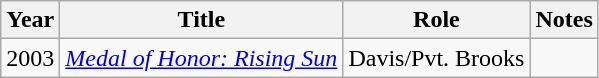<table class="wikitable">
<tr>
<th>Year</th>
<th>Title</th>
<th>Role</th>
<th>Notes</th>
</tr>
<tr>
<td>2003</td>
<td><em><a href='#'>Medal of Honor: Rising Sun</a></em></td>
<td>Davis/Pvt. Brooks</td>
<td></td>
</tr>
</table>
